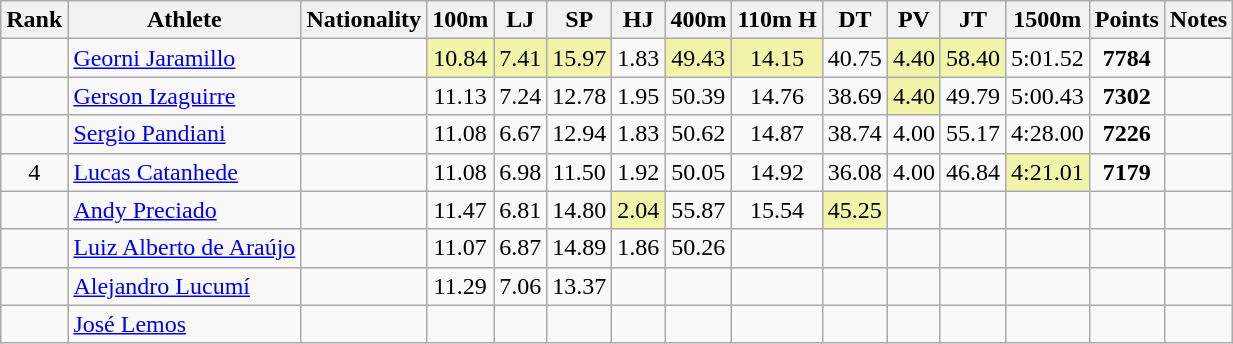<table class="wikitable sortable" style=" text-align:center;">
<tr>
<th>Rank</th>
<th>Athlete</th>
<th>Nationality</th>
<th>100m</th>
<th>LJ</th>
<th>SP</th>
<th>HJ</th>
<th>400m</th>
<th>110m H</th>
<th>DT</th>
<th>PV</th>
<th>JT</th>
<th>1500m</th>
<th>Points</th>
<th>Notes</th>
</tr>
<tr>
<td></td>
<td align=left><a href='#'>Georni Jaramillo</a></td>
<td align=left></td>
<td bgcolor=#F2F5A9>10.84</td>
<td bgcolor=#F2F5A9>7.41</td>
<td bgcolor=#F2F5A9>15.97</td>
<td>1.83</td>
<td bgcolor=#F2F5A9>49.43</td>
<td bgcolor=#F2F5A9>14.15</td>
<td>40.75</td>
<td bgcolor=#F2F5A9>4.40</td>
<td bgcolor=#F2F5A9>58.40</td>
<td>5:01.52</td>
<td><strong>7784</strong></td>
<td></td>
</tr>
<tr>
<td></td>
<td align=left><a href='#'>Gerson Izaguirre</a></td>
<td align=left></td>
<td>11.13</td>
<td>7.24</td>
<td>12.78</td>
<td>1.95</td>
<td>50.39</td>
<td>14.76</td>
<td>38.69</td>
<td bgcolor=#F2F5A9>4.40</td>
<td>49.79</td>
<td>5:00.43</td>
<td><strong>7302</strong></td>
<td></td>
</tr>
<tr>
<td></td>
<td align=left><a href='#'>Sergio Pandiani</a></td>
<td align=left></td>
<td>11.08</td>
<td>6.67</td>
<td>12.94</td>
<td>1.83</td>
<td>50.62</td>
<td>14.87</td>
<td>38.74</td>
<td>4.00</td>
<td>55.17</td>
<td>4:28.00</td>
<td><strong>7226</strong></td>
<td></td>
</tr>
<tr>
<td>4</td>
<td align=left><a href='#'>Lucas Catanhede</a></td>
<td align=left></td>
<td>11.08</td>
<td>6.98</td>
<td>11.50</td>
<td>1.92</td>
<td>50.05</td>
<td>14.92</td>
<td>36.08</td>
<td>4.00</td>
<td>46.84</td>
<td bgcolor=#F2F5A9>4:21.01</td>
<td><strong>7179</strong></td>
<td></td>
</tr>
<tr>
<td></td>
<td align=left><a href='#'>Andy Preciado</a></td>
<td align=left></td>
<td>11.47</td>
<td>6.81</td>
<td>14.80</td>
<td bgcolor=#F2F5A9>2.04</td>
<td>55.87</td>
<td>15.54</td>
<td bgcolor=#F2F5A9>45.25</td>
<td></td>
<td></td>
<td></td>
<td><strong></strong></td>
<td></td>
</tr>
<tr>
<td></td>
<td align=left><a href='#'>Luiz Alberto de Araújo</a></td>
<td align=left></td>
<td>11.07</td>
<td>6.87</td>
<td>14.89</td>
<td>1.86</td>
<td>50.26</td>
<td></td>
<td></td>
<td></td>
<td></td>
<td></td>
<td><strong></strong></td>
<td></td>
</tr>
<tr>
<td></td>
<td align=left><a href='#'>Alejandro Lucumí</a></td>
<td align=left></td>
<td>11.29</td>
<td>7.06</td>
<td>13.37</td>
<td></td>
<td></td>
<td></td>
<td></td>
<td></td>
<td></td>
<td></td>
<td><strong></strong></td>
<td></td>
</tr>
<tr>
<td></td>
<td align=left><a href='#'>José Lemos</a></td>
<td align=left></td>
<td></td>
<td></td>
<td></td>
<td></td>
<td></td>
<td></td>
<td></td>
<td></td>
<td></td>
<td></td>
<td><strong></strong></td>
<td></td>
</tr>
</table>
